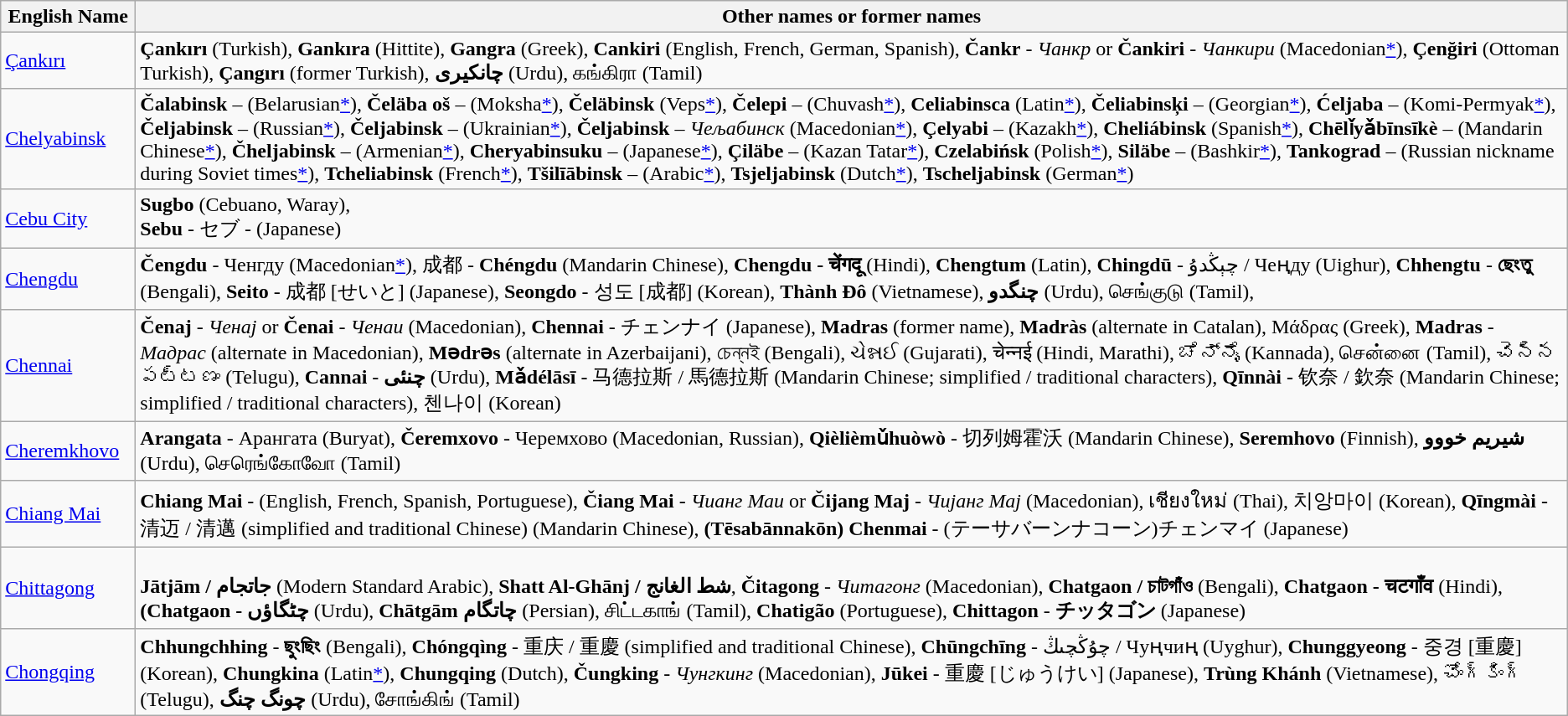<table class="wikitable">
<tr>
<th style="width:100px;">English Name</th>
<th>Other names or former names</th>
</tr>
<tr>
<td> <a href='#'>Çankırı</a></td>
<td><strong>Çankırı</strong> (Turkish), <strong>Gankıra</strong> (Hittite), <strong>Gangra </strong> (Greek), <strong>Cankiri</strong> (English, French, German, Spanish), <strong>Čankr</strong> - <em>Чанкр</em> or <strong>Čankiri</strong> - <em>Чанкири</em> (Macedonian<a href='#'>*</a>), <strong>Çenğiri</strong> (Ottoman Turkish), <strong>Çangırı</strong> (former Turkish), <strong>چانکیری</strong> (Urdu), கங்கிரா (Tamil)</td>
</tr>
<tr>
<td id="Chelyabinsk"> <a href='#'>Chelyabinsk</a></td>
<td><strong>Čalabinsk</strong> –  (Belarusian<a href='#'>*</a>), <strong>Čeläba oš</strong> –  (Moksha<a href='#'>*</a>), <strong>Čeläbinsk</strong> (Veps<a href='#'>*</a>), <strong>Čelepi</strong> –  (Chuvash<a href='#'>*</a>), <strong>Celiabinsca</strong> (Latin<a href='#'>*</a>), <strong>Čeliabinsķi</strong> –  (Georgian<a href='#'>*</a>), <strong>Ćeljaba</strong> –  (Komi-Permyak<a href='#'>*</a>), <strong>Čeljabinsk</strong> –  (Russian<a href='#'>*</a>), <strong>Čeljabinsk</strong> –  (Ukrainian<a href='#'>*</a>), <strong>Čeljabinsk</strong> – <em>Чељабинск</em> (Macedonian<a href='#'>*</a>), <strong>Çelyabi</strong> –  (Kazakh<a href='#'>*</a>), <strong>Cheliábinsk</strong> (Spanish<a href='#'>*</a>), <strong>Chēlǐyǎbīnsīkè</strong> –  (Mandarin Chinese<a href='#'>*</a>), <strong>Čheljabinsk</strong> –  (Armenian<a href='#'>*</a>), <strong>Cheryabinsuku</strong> –  (Japanese<a href='#'>*</a>), <strong>Çiläbe</strong> –  (Kazan Tatar<a href='#'>*</a>), <strong>Czelabińsk</strong> (Polish<a href='#'>*</a>), <strong>Siläbe</strong> –  (Bashkir<a href='#'>*</a>), <strong>Tankograd</strong> –  (Russian nickname during Soviet times<a href='#'>*</a>), <strong>Tcheliabinsk</strong> (French<a href='#'>*</a>), <strong>Tšilīābinsk</strong> –  (Arabic<a href='#'>*</a>), <strong>Tsjeljabinsk</strong> (Dutch<a href='#'>*</a>), <strong>Tscheljabinsk</strong> (German<a href='#'>*</a>)</td>
</tr>
<tr>
<td> <a href='#'>Cebu City</a></td>
<td><strong>Sugbo</strong> (Cebuano, Waray),<br><strong>Sebu</strong> - セブ - (Japanese)</td>
</tr>
<tr>
<td> <a href='#'>Chengdu</a></td>
<td><strong>Čengdu</strong> - Ченгду (Macedonian<a href='#'>*</a>), 成都 - <strong>Chéngdu</strong> (Mandarin Chinese), <strong>Chengdu - चेंगदू</strong> (Hindi), <strong>Chengtum</strong> (Latin), <strong>Chingdū</strong> - چېڭدۇ / Чеңду (Uighur), <strong>Chhengtu</strong> - <strong>ছেংতু</strong> (Bengali), <strong>Seito</strong> - 成都 [せいと] (Japanese), <strong>Seongdo</strong> - 성도 [成都] (Korean), <strong>Thành Đô</strong> (Vietnamese), <strong>چنگدو</strong> (Urdu), செங்குடு (Tamil),</td>
</tr>
<tr>
<td id="Chennai"> <a href='#'>Chennai</a></td>
<td><strong>Čenaj</strong> - <em>Ченај</em> or <strong>Čenai</strong> - <em>Ченаи</em> (Macedonian), <strong>Chennai</strong> - チェンナイ (Japanese), <strong>Madras</strong> (former name), <strong>Madràs</strong> (alternate in Catalan), Μάδρας (Greek), <strong>Madras</strong> - <em>Мадрас</em> (alternate in Macedonian), <strong>Mədrəs</strong> (alternate in Azerbaijani), চেন্নই (Bengali), ચેન્નઈ (Gujarati), चेन्नई (Hindi, Marathi), ಚೆನ್ನೈ (Kannada), சென்னை (Tamil), చెన్న పట్టణం (Telugu), <strong>Cannai</strong> - <strong>چنئی</strong> (Urdu), <strong>Mǎdélāsī</strong> - 马德拉斯 / 馬德拉斯 (Mandarin Chinese; simplified / traditional characters), <strong>Qīnnài -</strong> 钦奈 / 欽奈 (Mandarin Chinese; simplified / traditional characters), 첸나이 (Korean)<br></td>
</tr>
<tr>
<td> <a href='#'>Cheremkhovo</a></td>
<td><strong>Arangata</strong> - Арангата (Buryat), <strong>Čeremxovo</strong> - Черемхово (Macedonian, Russian), <strong>Qièlièmǔhuòwò</strong> - 切列姆霍沃 (Mandarin Chinese), <strong>Seremhovo</strong> (Finnish), <strong>شیریم خووو</strong> (Urdu), செரெங்கோவோ (Tamil)</td>
</tr>
<tr>
<td> <a href='#'>Chiang Mai</a></td>
<td><strong>Chiang Mai</strong> - (English, French, Spanish, Portuguese), <strong>Čiang Mai</strong> - <em>Чианг Маи</em> or <strong>Čijang Maj</strong> - <em>Чијанг Мај</em> (Macedonian), เชียงใหม่ (Thai), 치앙마이 (Korean), <strong>Qīngmài</strong> - 清迈 / 清邁 (simplified and traditional Chinese) (Mandarin Chinese), <strong>(Tēsabānnakōn) Chenmai</strong> - (テーサバーンナコーン)チェンマイ (Japanese)</td>
</tr>
<tr>
<td> <a href='#'>Chittagong</a></td>
<td><br><strong>Jātjām / جاتجام</strong> (Modern Standard Arabic), <strong>Shatt Al-Ghānj / شط الغانج</strong>, <strong>Čitagong</strong> - <em>Читагонг</em> (Macedonian), <strong>Chatgaon / চাটগাঁও</strong>  (Bengali), <strong>Chatgaon - चटगाँव</strong> (Hindi), <strong>(Chatgaon - چٹگاؤں</strong> (Urdu), <strong>Chātgām چاتگام</strong> (Persian), சிட்டகாங் (Tamil), <strong>Chatigão</strong> (Portuguese), <strong>Chittagon</strong> - <strong>チッタゴン</strong> (Japanese)</td>
</tr>
<tr>
<td> <a href='#'>Chongqing</a></td>
<td><strong>Chhungchhing</strong> - <strong>ছুংছিং</strong> (Bengali), <strong>Chóngqìng</strong> - 重庆 / 重慶 (simplified and traditional Chinese),  <strong>Chūngchīng</strong> - چۇڭچىڭ / Чуңчиң (Uyghur), <strong>Chunggyeong</strong> - 중경 [重慶] (Korean), <strong>Chungkina</strong> (Latin<a href='#'>*</a>), <strong>Chungqing</strong> (Dutch), <strong>Čungking</strong> - <em>Чунгкинг</em> (Macedonian), <strong>Jūkei</strong> - 重慶 [じゅうけい] (Japanese), <strong>Trùng Khánh</strong> (Vietnamese), చోంగ్కింగ్ (Telugu), <strong>چونگ چنگ</strong> (Urdu), சோங்கிங் (Tamil)</td>
</tr>
</table>
